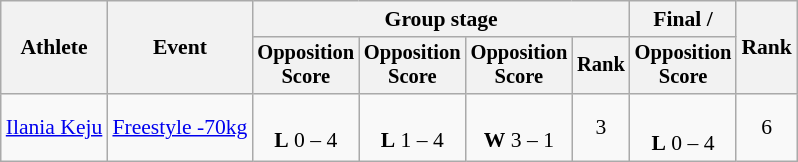<table class="wikitable" style="font-size:90%">
<tr>
<th rowspan=2>Athlete</th>
<th rowspan=2>Event</th>
<th colspan=4>Group stage</th>
<th>Final / </th>
<th rowspan=2>Rank</th>
</tr>
<tr style="font-size:95%">
<th>Opposition<br>Score</th>
<th>Opposition<br>Score</th>
<th>Opposition<br>Score</th>
<th>Rank</th>
<th>Opposition<br>Score</th>
</tr>
<tr align=center>
<td align=left><a href='#'>Ilania Keju</a></td>
<td align=left><a href='#'>Freestyle -70kg</a></td>
<td><br><strong>L</strong> 0 – 4</td>
<td><br><strong>L</strong> 1 – 4</td>
<td><br><strong>W</strong> 3 – 1</td>
<td>3 </td>
<td><br><strong>L</strong> 0 – 4 <sup></sup></td>
<td>6</td>
</tr>
</table>
